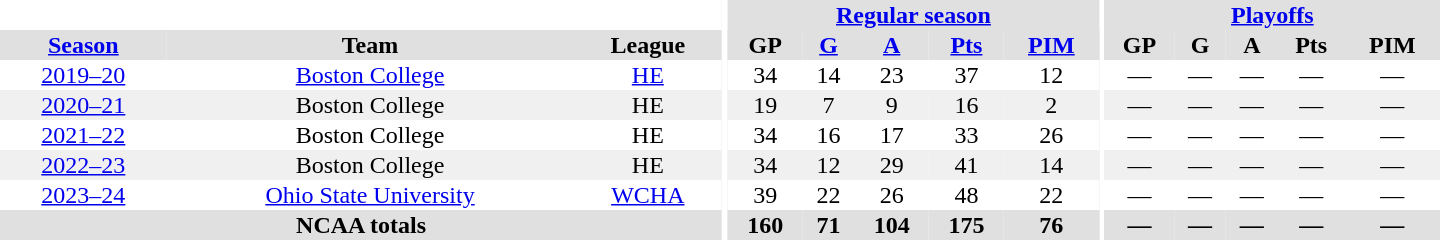<table border="0" cellpadding="1" cellspacing="0" style="text-align:center; width:60em">
<tr bgcolor="#e0e0e0">
<th colspan="3" bgcolor="#ffffff"></th>
<th rowspan="97" bgcolor="#ffffff"></th>
<th colspan="5"><a href='#'>Regular season</a></th>
<th rowspan="97" bgcolor="#ffffff"></th>
<th colspan="5"><a href='#'>Playoffs</a></th>
</tr>
<tr bgcolor="#e0e0e0">
<th><a href='#'>Season</a></th>
<th>Team</th>
<th>League</th>
<th>GP</th>
<th><a href='#'>G</a></th>
<th><a href='#'>A</a></th>
<th><a href='#'>Pts</a></th>
<th><a href='#'>PIM</a></th>
<th>GP</th>
<th>G</th>
<th>A</th>
<th>Pts</th>
<th>PIM</th>
</tr>
<tr>
<td><a href='#'>2019–20</a></td>
<td><a href='#'>Boston College</a></td>
<td><a href='#'>HE</a></td>
<td>34</td>
<td>14</td>
<td>23</td>
<td>37</td>
<td>12</td>
<td>—</td>
<td>—</td>
<td>—</td>
<td>—</td>
<td>—</td>
</tr>
<tr bgcolor="#f0f0f0">
<td><a href='#'>2020–21</a></td>
<td>Boston College</td>
<td>HE</td>
<td>19</td>
<td>7</td>
<td>9</td>
<td>16</td>
<td>2</td>
<td>—</td>
<td>—</td>
<td>—</td>
<td>—</td>
<td>—</td>
</tr>
<tr>
<td><a href='#'>2021–22</a></td>
<td>Boston College</td>
<td>HE</td>
<td>34</td>
<td>16</td>
<td>17</td>
<td>33</td>
<td>26</td>
<td>—</td>
<td>—</td>
<td>—</td>
<td>—</td>
<td>—</td>
</tr>
<tr bgcolor="#f0f0f0">
<td><a href='#'>2022–23</a></td>
<td>Boston College</td>
<td>HE</td>
<td>34</td>
<td>12</td>
<td>29</td>
<td>41</td>
<td>14</td>
<td>—</td>
<td>—</td>
<td>—</td>
<td>—</td>
<td>—</td>
</tr>
<tr>
<td><a href='#'>2023–24</a></td>
<td><a href='#'>Ohio State University</a></td>
<td><a href='#'>WCHA</a></td>
<td>39</td>
<td>22</td>
<td>26</td>
<td>48</td>
<td>22</td>
<td>—</td>
<td>—</td>
<td>—</td>
<td>—</td>
<td>—</td>
</tr>
<tr bgcolor="#e0e0e0">
<th colspan="3">NCAA totals</th>
<th>160</th>
<th>71</th>
<th>104</th>
<th>175</th>
<th>76</th>
<th>—</th>
<th>—</th>
<th>—</th>
<th>—</th>
<th>—</th>
</tr>
</table>
